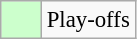<table class="wikitable" style="font-size: 95%">
<tr>
<td bgcolor="#ccffcc" width="20"> </td>
<td>Play-offs</td>
</tr>
</table>
